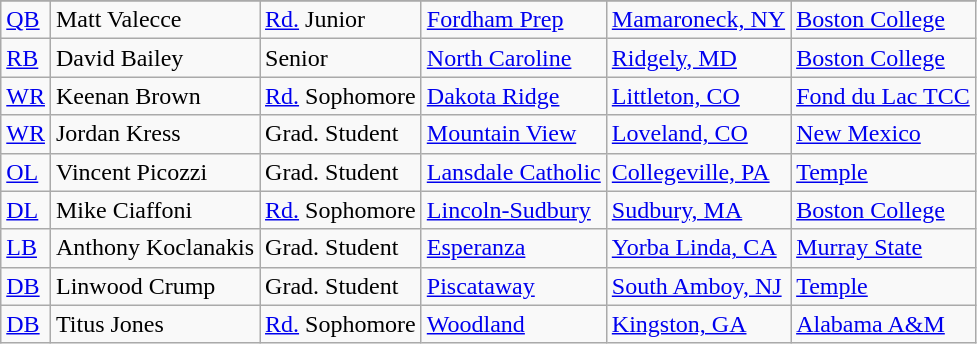<table class="wikitable">
<tr>
</tr>
<tr>
<td><a href='#'>QB</a></td>
<td>Matt Valecce</td>
<td><a href='#'>Rd.</a> Junior</td>
<td><a href='#'>Fordham Prep</a></td>
<td><a href='#'>Mamaroneck, NY</a></td>
<td><a href='#'>Boston College</a></td>
</tr>
<tr>
<td><a href='#'>RB</a></td>
<td>David Bailey</td>
<td>Senior</td>
<td><a href='#'>North Caroline</a></td>
<td><a href='#'>Ridgely, MD</a></td>
<td><a href='#'>Boston College</a></td>
</tr>
<tr>
<td><a href='#'>WR</a></td>
<td>Keenan Brown</td>
<td><a href='#'>Rd.</a> Sophomore</td>
<td><a href='#'>Dakota Ridge</a></td>
<td><a href='#'>Littleton, CO</a></td>
<td><a href='#'>Fond du Lac TCC</a></td>
</tr>
<tr>
<td><a href='#'>WR</a></td>
<td>Jordan Kress</td>
<td>Grad. Student</td>
<td><a href='#'>Mountain View</a></td>
<td><a href='#'>Loveland, CO</a></td>
<td><a href='#'>New Mexico</a></td>
</tr>
<tr>
<td><a href='#'>OL</a></td>
<td>Vincent Picozzi</td>
<td>Grad. Student</td>
<td><a href='#'>Lansdale Catholic</a></td>
<td><a href='#'>Collegeville, PA</a></td>
<td><a href='#'>Temple</a></td>
</tr>
<tr>
<td><a href='#'>DL</a></td>
<td>Mike Ciaffoni</td>
<td><a href='#'>Rd.</a> Sophomore</td>
<td><a href='#'>Lincoln-Sudbury</a></td>
<td><a href='#'>Sudbury, MA</a></td>
<td><a href='#'>Boston College</a></td>
</tr>
<tr>
<td><a href='#'>LB</a></td>
<td>Anthony Koclanakis</td>
<td>Grad. Student</td>
<td><a href='#'>Esperanza</a></td>
<td><a href='#'>Yorba Linda, CA</a></td>
<td><a href='#'>Murray State</a></td>
</tr>
<tr>
<td><a href='#'>DB</a></td>
<td>Linwood Crump</td>
<td>Grad. Student</td>
<td><a href='#'>Piscataway</a></td>
<td><a href='#'>South Amboy, NJ</a></td>
<td><a href='#'>Temple</a></td>
</tr>
<tr>
<td><a href='#'>DB</a></td>
<td>Titus Jones</td>
<td><a href='#'>Rd.</a> Sophomore</td>
<td><a href='#'>Woodland</a></td>
<td><a href='#'>Kingston, GA</a></td>
<td><a href='#'>Alabama A&M</a></td>
</tr>
</table>
